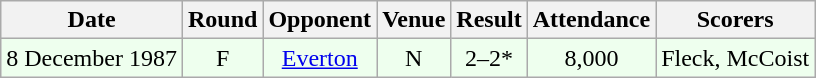<table class="wikitable sortable" style="font-size:100%; text-align:center">
<tr>
<th>Date</th>
<th>Round</th>
<th>Opponent</th>
<th>Venue</th>
<th>Result</th>
<th>Attendance</th>
<th>Scorers</th>
</tr>
<tr bgcolor = "#EEFFEE">
<td>8 December 1987</td>
<td>F</td>
<td> <a href='#'>Everton</a></td>
<td>N</td>
<td>2–2*</td>
<td>8,000</td>
<td>Fleck, McCoist</td>
</tr>
</table>
